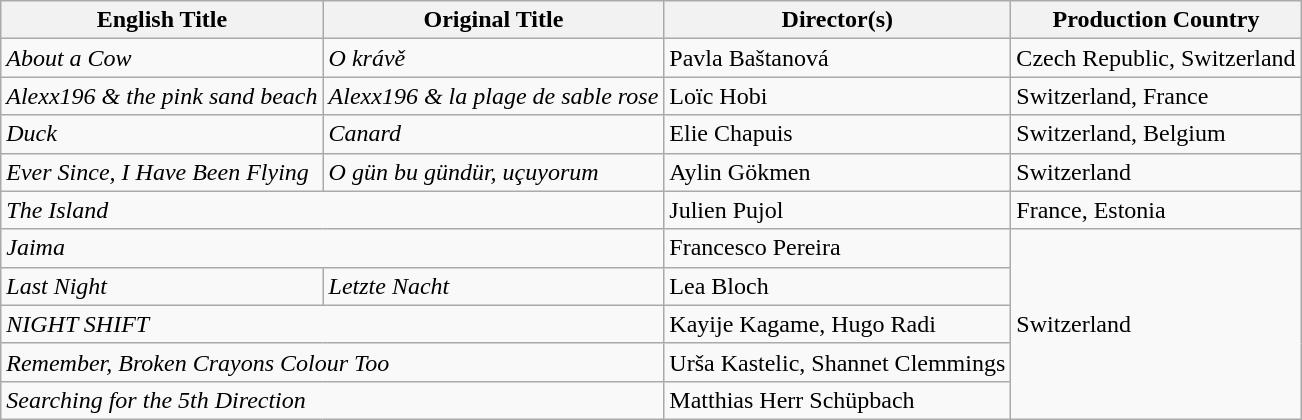<table class="wikitable">
<tr>
<th>English Title</th>
<th>Original Title</th>
<th>Director(s)</th>
<th>Production Country</th>
</tr>
<tr>
<td><em>About a Cow</em></td>
<td><em>O krávě</em></td>
<td>Pavla Baštanová</td>
<td>Czech Republic, Switzerland</td>
</tr>
<tr>
<td><em>Alexx196 & the pink sand beach</em></td>
<td><em>Alexx196 & la plage de sable rose</em></td>
<td>Loïc Hobi</td>
<td>Switzerland, France</td>
</tr>
<tr>
<td><em>Duck</em></td>
<td><em>Canard</em></td>
<td>Elie Chapuis</td>
<td>Switzerland, Belgium</td>
</tr>
<tr>
<td><em>Ever Since, I Have Been Flying</em></td>
<td><em>O gün bu gündür, uçuyorum</em></td>
<td>Aylin Gökmen</td>
<td>Switzerland</td>
</tr>
<tr>
<td colspan="2"><em>The Island</em></td>
<td>Julien Pujol</td>
<td>France, Estonia</td>
</tr>
<tr>
<td colspan="2"><em>Jaima</em></td>
<td>Francesco Pereira</td>
<td rowspan="5">Switzerland</td>
</tr>
<tr>
<td><em>Last Night</em></td>
<td><em>Letzte Nacht</em></td>
<td>Lea Bloch</td>
</tr>
<tr>
<td colspan="2"><em>NIGHT SHIFT</em></td>
<td>Kayije Kagame, Hugo Radi</td>
</tr>
<tr>
<td colspan="2"><em>Remember, Broken Crayons Colour Too</em></td>
<td>Urša Kastelic, Shannet Clemmings</td>
</tr>
<tr>
<td colspan="2"><em>Searching for the 5th Direction</em></td>
<td>Matthias Herr Schüpbach</td>
</tr>
</table>
